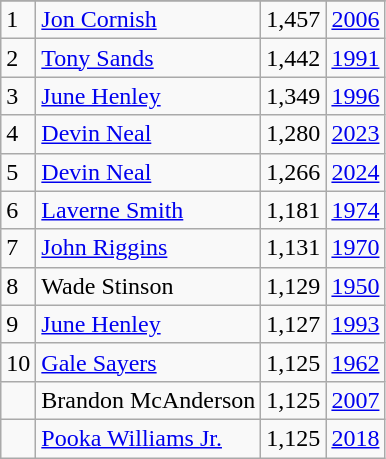<table class="wikitable">
<tr>
</tr>
<tr>
<td>1</td>
<td><a href='#'>Jon Cornish</a></td>
<td>1,457</td>
<td><a href='#'>2006</a></td>
</tr>
<tr>
<td>2</td>
<td><a href='#'>Tony Sands</a></td>
<td>1,442</td>
<td><a href='#'>1991</a></td>
</tr>
<tr>
<td>3</td>
<td><a href='#'>June Henley</a></td>
<td>1,349</td>
<td><a href='#'>1996</a></td>
</tr>
<tr>
<td>4</td>
<td><a href='#'>Devin Neal</a></td>
<td>1,280</td>
<td><a href='#'>2023</a></td>
</tr>
<tr>
<td>5</td>
<td><a href='#'>Devin Neal</a></td>
<td>1,266</td>
<td><a href='#'>2024</a></td>
</tr>
<tr>
<td>6</td>
<td><a href='#'>Laverne Smith</a></td>
<td>1,181</td>
<td><a href='#'>1974</a></td>
</tr>
<tr>
<td>7</td>
<td><a href='#'>John Riggins</a></td>
<td>1,131</td>
<td><a href='#'>1970</a></td>
</tr>
<tr>
<td>8</td>
<td>Wade Stinson</td>
<td>1,129</td>
<td><a href='#'>1950</a></td>
</tr>
<tr>
<td>9</td>
<td><a href='#'>June Henley</a></td>
<td>1,127</td>
<td><a href='#'>1993</a></td>
</tr>
<tr>
<td>10</td>
<td><a href='#'>Gale Sayers</a></td>
<td>1,125</td>
<td><a href='#'>1962</a></td>
</tr>
<tr>
<td></td>
<td>Brandon McAnderson</td>
<td>1,125</td>
<td><a href='#'>2007</a></td>
</tr>
<tr>
<td></td>
<td><a href='#'>Pooka Williams Jr.</a></td>
<td>1,125</td>
<td><a href='#'>2018</a></td>
</tr>
</table>
